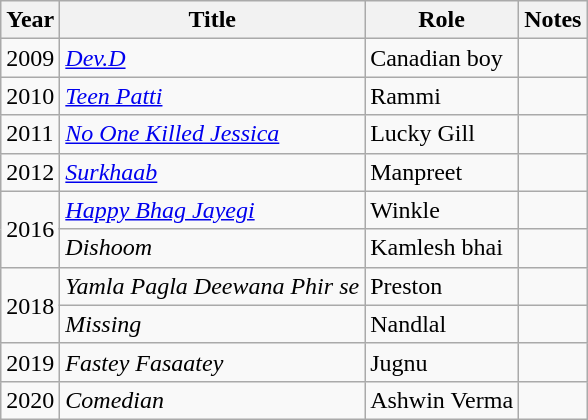<table class="wikitable sortable">
<tr>
<th>Year</th>
<th>Title</th>
<th>Role</th>
<th class="unsortable">Notes</th>
</tr>
<tr>
<td>2009</td>
<td><em><a href='#'>Dev.D</a></em></td>
<td>Canadian boy</td>
<td></td>
</tr>
<tr>
<td>2010</td>
<td><em><a href='#'>Teen Patti</a></em></td>
<td>Rammi</td>
<td></td>
</tr>
<tr>
<td>2011</td>
<td><em><a href='#'>No One Killed Jessica</a></em></td>
<td>Lucky Gill</td>
<td></td>
</tr>
<tr>
<td>2012</td>
<td><em><a href='#'>Surkhaab</a></em></td>
<td>Manpreet</td>
<td></td>
</tr>
<tr>
<td rowspan=2>2016</td>
<td><em><a href='#'>Happy Bhag Jayegi</a></em></td>
<td>Winkle</td>
<td></td>
</tr>
<tr>
<td><em>Dishoom</em></td>
<td>Kamlesh bhai</td>
<td></td>
</tr>
<tr>
<td rowspan=2>2018</td>
<td><em>Yamla Pagla Deewana Phir se</em></td>
<td>Preston</td>
<td></td>
</tr>
<tr>
<td><em>Missing</em></td>
<td>Nandlal</td>
<td></td>
</tr>
<tr>
<td>2019</td>
<td><em>Fastey Fasaatey</em></td>
<td>Jugnu</td>
<td></td>
</tr>
<tr>
<td>2020</td>
<td><em>Comedian</em></td>
<td>Ashwin Verma</td>
<td></td>
</tr>
</table>
